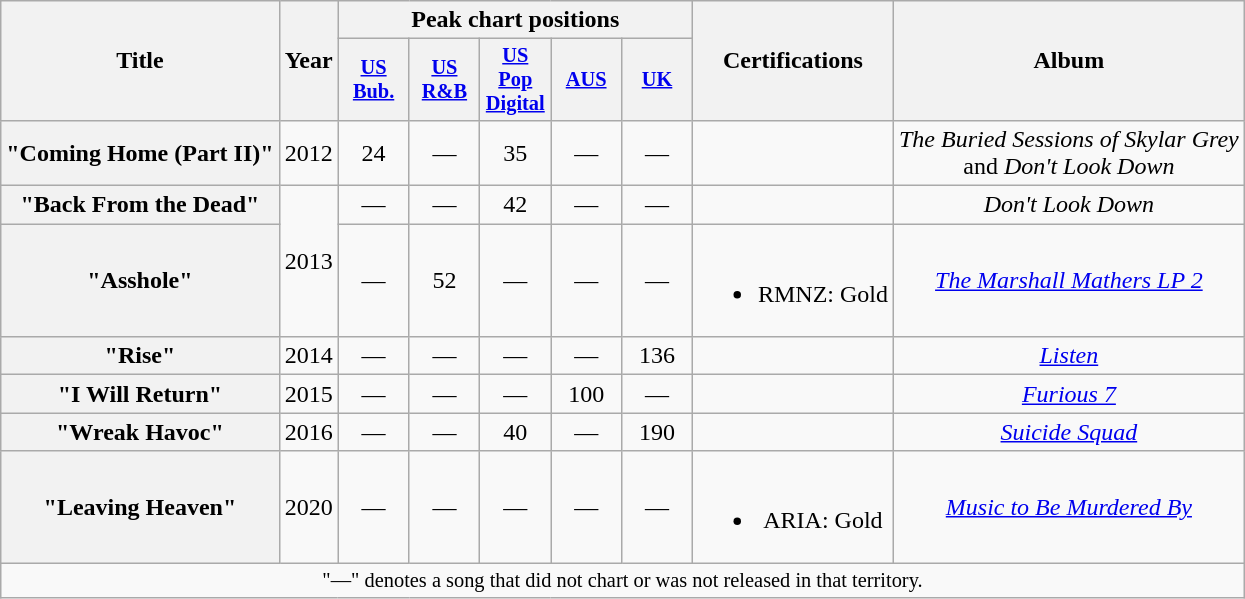<table class="wikitable plainrowheaders" style="text-align:center;">
<tr>
<th scope="col" rowspan="2">Title</th>
<th scope="col" rowspan="2">Year</th>
<th scope="col" colspan="5">Peak chart positions</th>
<th scope="col" rowspan="2">Certifications</th>
<th scope="col" rowspan="2">Album</th>
</tr>
<tr>
<th scope="col" style="width:3em; font-size:85%;"><a href='#'>US<br>Bub.</a><br></th>
<th scope="col" style="width:3em; font-size:85%;"><a href='#'>US<br>R&B</a><br></th>
<th scope="col" style="width:3em; font-size:85%;"><a href='#'>US<br>Pop<br>Digital</a><br></th>
<th scope="col" style="width:3em; font-size:85%;"><a href='#'>AUS</a><br></th>
<th scope="col" style="width:3em; font-size:85%;"><a href='#'>UK</a><br></th>
</tr>
<tr>
<th scope="row">"Coming Home (Part II)"</th>
<td>2012</td>
<td>24</td>
<td>—</td>
<td>35</td>
<td>—</td>
<td>—</td>
<td></td>
<td><em>The Buried Sessions of Skylar Grey</em><br>and <em>Don't Look Down</em></td>
</tr>
<tr>
<th scope="row">"Back From the Dead"<br></th>
<td rowspan="2">2013</td>
<td>—</td>
<td>—</td>
<td>42</td>
<td>—</td>
<td>—</td>
<td></td>
<td><em>Don't Look Down</em></td>
</tr>
<tr>
<th scope="row">"Asshole"<br></th>
<td>—</td>
<td>52</td>
<td>—</td>
<td>—</td>
<td>—</td>
<td><br><ul><li>RMNZ: Gold</li></ul></td>
<td><em><a href='#'>The Marshall Mathers LP 2</a></em></td>
</tr>
<tr>
<th scope="row">"Rise"<br></th>
<td>2014</td>
<td>—</td>
<td>—</td>
<td>—</td>
<td>—</td>
<td>136</td>
<td></td>
<td><em><a href='#'>Listen</a></em></td>
</tr>
<tr>
<th scope="row">"I Will Return"</th>
<td>2015</td>
<td>—</td>
<td>—</td>
<td>—</td>
<td>100</td>
<td>—</td>
<td></td>
<td><em><a href='#'>Furious 7</a></em></td>
</tr>
<tr>
<th scope="row">"Wreak Havoc"</th>
<td>2016</td>
<td>—</td>
<td>—</td>
<td>40</td>
<td>—</td>
<td>190</td>
<td></td>
<td><em><a href='#'>Suicide Squad</a></em></td>
</tr>
<tr>
<th scope="row">"Leaving Heaven"<br></th>
<td>2020</td>
<td>—</td>
<td>—</td>
<td>—</td>
<td>—</td>
<td>—</td>
<td><br><ul><li>ARIA: Gold</li></ul></td>
<td><em><a href='#'>Music to Be Murdered By</a></em></td>
</tr>
<tr>
<td colspan="9" style="font-size:85%">"—" denotes a song that did not chart or was not released in that territory.</td>
</tr>
</table>
